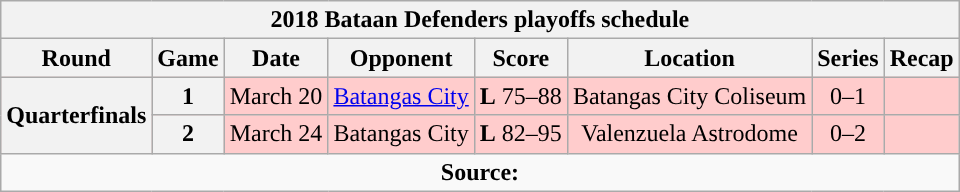<table class="wikitable" style="text-align:center">
<tr>
<th colspan=8>2018 Bataan Defenders playoffs schedule</th>
</tr>
<tr>
<th>Round</th>
<th>Game</th>
<th>Date</th>
<th>Opponent</th>
<th>Score</th>
<th>Location</th>
<th>Series</th>
<th>Recap</th>
</tr>
<tr style="background:#fcc">
<th rowspan=2>Quarterfinals</th>
<th>1</th>
<td>March 20</td>
<td><a href='#'>Batangas City</a></td>
<td><strong>L</strong> 75–88</td>
<td>Batangas City Coliseum</td>
<td>0–1</td>
<td></td>
</tr>
<tr style="background:#fcc">
<th>2</th>
<td>March 24</td>
<td>Batangas City</td>
<td><strong>L</strong> 82–95</td>
<td>Valenzuela Astrodome</td>
<td>0–2</td>
<td></td>
</tr>
<tr>
<td colspan=8 align=center><strong>Source: </strong></td>
</tr>
</table>
